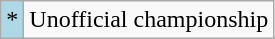<table class="wikitable">
<tr>
<td style="background:#add8e6;">*</td>
<td>Unofficial championship</td>
</tr>
</table>
